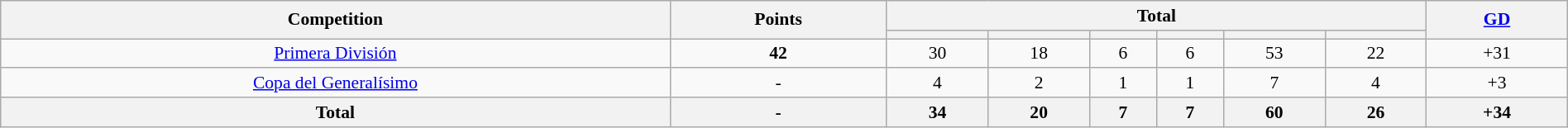<table class="wikitable" style="font-size:90%;width:100%;margin:auto;clear:both;text-align:center;">
<tr>
<th rowspan="2">Competition</th>
<th rowspan="2">Points</th>
<th colspan="6">Total</th>
<th rowspan="2"><a href='#'>GD</a></th>
</tr>
<tr>
<th></th>
<th></th>
<th></th>
<th></th>
<th></th>
<th></th>
</tr>
<tr>
<td> <a href='#'>Primera División</a></td>
<td><strong>42</strong></td>
<td>30</td>
<td>18</td>
<td>6</td>
<td>6</td>
<td>53</td>
<td>22</td>
<td>+31</td>
</tr>
<tr>
<td> <a href='#'>Copa del Generalísimo</a></td>
<td>-</td>
<td>4</td>
<td>2</td>
<td>1</td>
<td>1</td>
<td>7</td>
<td>4</td>
<td>+3</td>
</tr>
<tr>
<th>Total</th>
<th>-</th>
<th>34</th>
<th>20</th>
<th>7</th>
<th>7</th>
<th>60</th>
<th>26</th>
<th>+34</th>
</tr>
</table>
